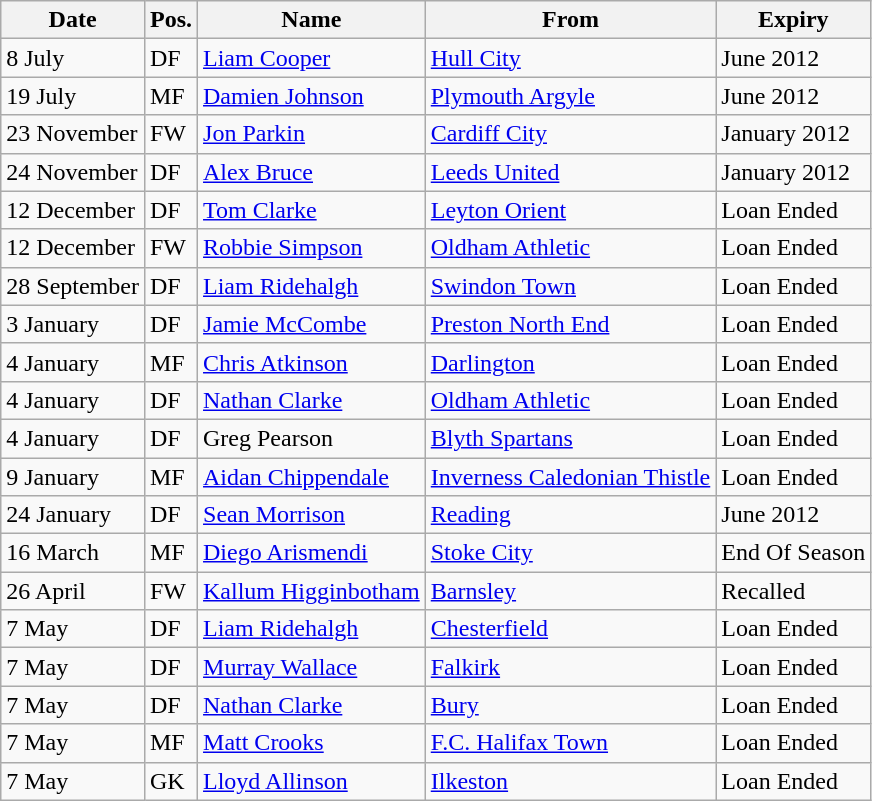<table class="wikitable">
<tr>
<th>Date</th>
<th>Pos.</th>
<th>Name</th>
<th>From</th>
<th>Expiry</th>
</tr>
<tr>
<td>8 July</td>
<td>DF</td>
<td> <a href='#'>Liam Cooper</a></td>
<td> <a href='#'>Hull City</a></td>
<td>June 2012</td>
</tr>
<tr>
<td>19 July</td>
<td>MF</td>
<td> <a href='#'>Damien Johnson</a></td>
<td> <a href='#'>Plymouth Argyle</a></td>
<td>June 2012</td>
</tr>
<tr>
<td>23 November</td>
<td>FW</td>
<td> <a href='#'>Jon Parkin</a></td>
<td> <a href='#'>Cardiff City</a></td>
<td>January 2012</td>
</tr>
<tr>
<td>24 November</td>
<td>DF</td>
<td> <a href='#'>Alex Bruce</a></td>
<td> <a href='#'>Leeds United</a></td>
<td>January 2012</td>
</tr>
<tr>
<td>12 December</td>
<td>DF</td>
<td> <a href='#'>Tom Clarke</a></td>
<td> <a href='#'>Leyton Orient</a></td>
<td>Loan Ended</td>
</tr>
<tr>
<td>12 December</td>
<td>FW</td>
<td> <a href='#'>Robbie Simpson</a></td>
<td> <a href='#'>Oldham Athletic</a></td>
<td>Loan Ended</td>
</tr>
<tr>
<td>28 September</td>
<td>DF</td>
<td> <a href='#'>Liam Ridehalgh</a></td>
<td> <a href='#'>Swindon Town</a></td>
<td>Loan Ended</td>
</tr>
<tr>
<td>3 January</td>
<td>DF</td>
<td> <a href='#'>Jamie McCombe</a></td>
<td> <a href='#'>Preston North End</a></td>
<td>Loan Ended</td>
</tr>
<tr>
<td>4 January</td>
<td>MF</td>
<td> <a href='#'>Chris Atkinson</a></td>
<td> <a href='#'>Darlington</a></td>
<td>Loan Ended</td>
</tr>
<tr>
<td>4 January</td>
<td>DF</td>
<td> <a href='#'>Nathan Clarke</a></td>
<td> <a href='#'>Oldham Athletic</a></td>
<td>Loan Ended</td>
</tr>
<tr>
<td>4 January</td>
<td>DF</td>
<td> Greg Pearson</td>
<td> <a href='#'>Blyth Spartans</a></td>
<td>Loan Ended</td>
</tr>
<tr>
<td>9 January</td>
<td>MF</td>
<td> <a href='#'>Aidan Chippendale</a></td>
<td> <a href='#'>Inverness Caledonian Thistle</a></td>
<td>Loan Ended</td>
</tr>
<tr>
<td>24 January</td>
<td>DF</td>
<td> <a href='#'>Sean Morrison</a></td>
<td> <a href='#'>Reading</a></td>
<td>June 2012</td>
</tr>
<tr>
<td>16 March</td>
<td>MF</td>
<td> <a href='#'>Diego Arismendi</a></td>
<td> <a href='#'>Stoke City</a></td>
<td>End Of Season</td>
</tr>
<tr>
<td>26 April</td>
<td>FW</td>
<td> <a href='#'>Kallum Higginbotham</a></td>
<td> <a href='#'>Barnsley</a></td>
<td>Recalled</td>
</tr>
<tr>
<td>7 May</td>
<td>DF</td>
<td> <a href='#'>Liam Ridehalgh</a></td>
<td> <a href='#'>Chesterfield</a></td>
<td>Loan Ended</td>
</tr>
<tr>
<td>7 May</td>
<td>DF</td>
<td> <a href='#'>Murray Wallace</a></td>
<td> <a href='#'>Falkirk</a></td>
<td>Loan Ended</td>
</tr>
<tr>
<td>7 May</td>
<td>DF</td>
<td> <a href='#'>Nathan Clarke</a></td>
<td> <a href='#'>Bury</a></td>
<td>Loan Ended</td>
</tr>
<tr>
<td>7 May</td>
<td>MF</td>
<td> <a href='#'>Matt Crooks</a></td>
<td> <a href='#'>F.C. Halifax Town</a></td>
<td>Loan Ended</td>
</tr>
<tr>
<td>7 May</td>
<td>GK</td>
<td> <a href='#'>Lloyd Allinson</a></td>
<td> <a href='#'>Ilkeston</a></td>
<td>Loan Ended</td>
</tr>
</table>
